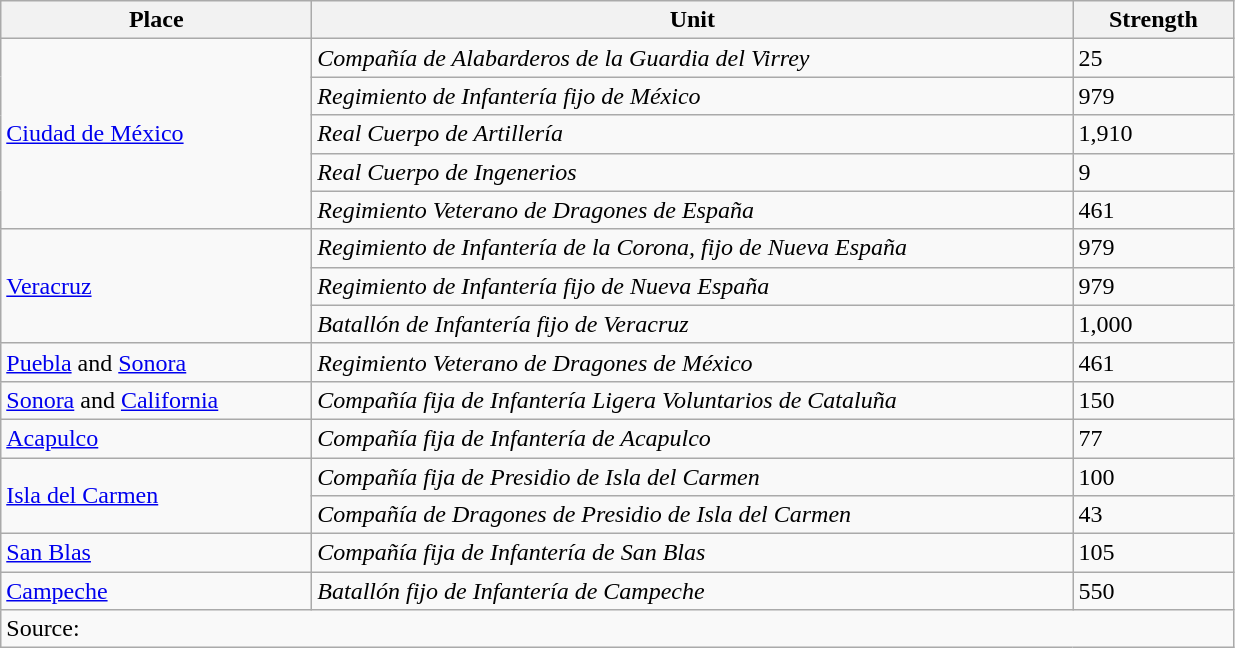<table class="wikitable">
<tr>
<th align="left" width="200"><strong>Place</strong></th>
<th align="left" width="500"><strong>Unit</strong></th>
<th align="left" width="100"><strong>Strength</strong></th>
</tr>
<tr>
<td rowspan=5><a href='#'>Ciudad de México</a></td>
<td><em>Compañía de Alabarderos de la Guardia del Virrey</em></td>
<td>25</td>
</tr>
<tr>
<td><em>Regimiento de Infantería fijo de México </em></td>
<td>979</td>
</tr>
<tr>
<td><em>Real Cuerpo de Artillería</em></td>
<td>1,910</td>
</tr>
<tr>
<td><em>Real Cuerpo de Ingenerios</em></td>
<td>9</td>
</tr>
<tr>
<td><em>Regimiento Veterano de Dragones de España</em> </td>
<td>461</td>
</tr>
<tr>
<td rowspan=3><a href='#'>Veracruz</a></td>
<td><em>Regimiento de Infantería de la Corona, fijo de Nueva España</em></td>
<td>979</td>
</tr>
<tr>
<td><em>Regimiento de Infantería fijo de Nueva España</em></td>
<td>979</td>
</tr>
<tr>
<td><em>Batallón de Infantería fijo de Veracruz</em></td>
<td>1,000</td>
</tr>
<tr>
<td><a href='#'>Puebla</a> and <a href='#'>Sonora</a></td>
<td><em>Regimiento Veterano de Dragones de México</em></td>
<td>461</td>
</tr>
<tr>
<td><a href='#'>Sonora</a> and <a href='#'>California</a></td>
<td><em>Compañía fija de Infantería Ligera Voluntarios de Cataluña</em></td>
<td>150</td>
</tr>
<tr>
<td><a href='#'>Acapulco</a></td>
<td><em>Compañía fija de Infantería de Acapulco</em></td>
<td>77</td>
</tr>
<tr>
<td rowspan=2><a href='#'>Isla del Carmen</a></td>
<td><em>Compañía fija de Presidio de Isla del Carmen</em></td>
<td>100</td>
</tr>
<tr>
<td><em>Compañía de Dragones de Presidio de Isla del Carmen</em></td>
<td>43</td>
</tr>
<tr>
<td><a href='#'>San Blas</a></td>
<td><em>Compañía fija de Infantería de San Blas</em></td>
<td>105</td>
</tr>
<tr>
<td><a href='#'>Campeche</a></td>
<td><em>Batallón fijo de Infantería de Campeche</em></td>
<td>550</td>
</tr>
<tr>
<td colspan=3>Source:  </td>
</tr>
</table>
